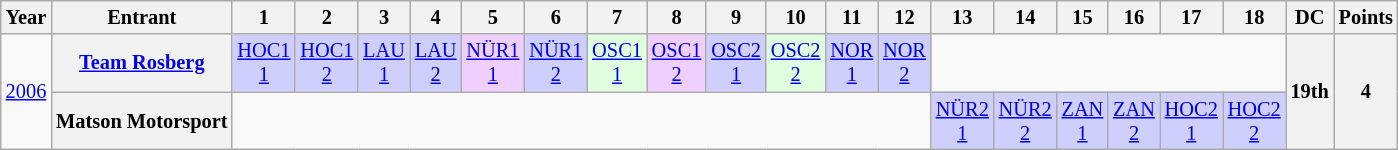<table class="wikitable" style="text-align:center; font-size:85%">
<tr>
<th>Year</th>
<th>Entrant</th>
<th>1</th>
<th>2</th>
<th>3</th>
<th>4</th>
<th>5</th>
<th>6</th>
<th>7</th>
<th>8</th>
<th>9</th>
<th>10</th>
<th>11</th>
<th>12</th>
<th>13</th>
<th>14</th>
<th>15</th>
<th>16</th>
<th>17</th>
<th>18</th>
<th>DC</th>
<th>Points</th>
</tr>
<tr>
<td rowspan=2><a href='#'>2006</a></td>
<th nowrap><a href='#'>Team Rosberg</a></th>
<td style="background:#CFCFFF;"><a href='#'>HOC1<br>1</a><br></td>
<td style="background:#CFCFFF;"><a href='#'>HOC1<br>2</a><br></td>
<td style="background:#CFCFFF;"><a href='#'>LAU<br>1</a><br></td>
<td style="background:#CFCFFF;"><a href='#'>LAU<br>2</a><br></td>
<td style="background:#EFCFFF;"><a href='#'>NÜR1<br>1</a><br></td>
<td style="background:#CFCFFF;"><a href='#'>NÜR1<br>2</a><br></td>
<td style="background:#DFFFDF;"><a href='#'>OSC1<br>1</a><br></td>
<td style="background:#EFCFFF;"><a href='#'>OSC1<br>2</a><br></td>
<td style="background:#CFCFFF;"><a href='#'>OSC2<br>1</a><br></td>
<td style="background:#DFFFDF;"><a href='#'>OSC2<br>2</a><br></td>
<td style="background:#CFCFFF;"><a href='#'>NOR<br>1</a><br></td>
<td style="background:#CFCFFF;"><a href='#'>NOR<br>2</a><br></td>
<td colspan=6></td>
<th rowspan=2>19th</th>
<th rowspan=2>4</th>
</tr>
<tr>
<th nowrap>Matson Motorsport</th>
<td colspan=12></td>
<td style="background:#CFCFFF;"><a href='#'>NÜR2<br>1</a><br></td>
<td style="background:#CFCFFF;"><a href='#'>NÜR2<br>2</a><br></td>
<td style="background:#CFCFFF;"><a href='#'>ZAN<br>1</a><br></td>
<td style="background:#CFCFFF;"><a href='#'>ZAN<br>2</a><br></td>
<td style="background:#CFCFFF;"><a href='#'>HOC2<br>1</a><br></td>
<td style="background:#CFCFFF;"><a href='#'>HOC2<br>2</a><br></td>
</tr>
</table>
